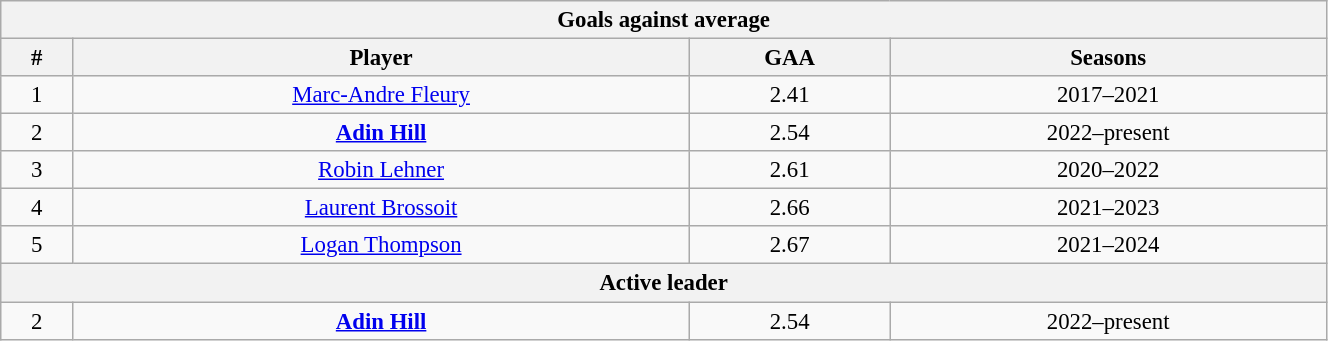<table class="wikitable" style="text-align: center; font-size: 95%" width="70%">
<tr>
<th colspan="4">Goals against average</th>
</tr>
<tr>
<th>#</th>
<th>Player</th>
<th>GAA</th>
<th>Seasons</th>
</tr>
<tr>
<td>1</td>
<td><a href='#'>Marc-Andre Fleury</a></td>
<td>2.41</td>
<td>2017–2021</td>
</tr>
<tr>
<td>2</td>
<td><strong><a href='#'>Adin Hill</a></strong></td>
<td>2.54</td>
<td>2022–present</td>
</tr>
<tr>
<td>3</td>
<td><a href='#'>Robin Lehner</a></td>
<td>2.61</td>
<td>2020–2022</td>
</tr>
<tr>
<td>4</td>
<td><a href='#'>Laurent Brossoit</a></td>
<td>2.66</td>
<td>2021–2023</td>
</tr>
<tr>
<td>5</td>
<td><a href='#'>Logan Thompson</a></td>
<td>2.67</td>
<td>2021–2024</td>
</tr>
<tr>
<th colspan="4">Active leader</th>
</tr>
<tr>
<td>2</td>
<td><strong><a href='#'>Adin Hill</a></strong></td>
<td>2.54</td>
<td>2022–present</td>
</tr>
</table>
